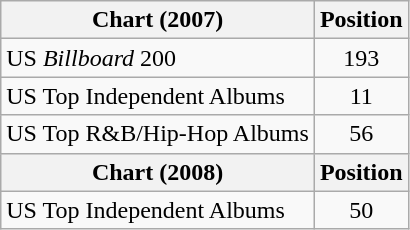<table class="wikitable sortable">
<tr>
<th scope="col">Chart (2007)</th>
<th scope="col">Position</th>
</tr>
<tr>
<td>US <em>Billboard</em> 200</td>
<td style="text-align:center;">193</td>
</tr>
<tr>
<td>US Top Independent Albums</td>
<td style="text-align:center;">11</td>
</tr>
<tr>
<td>US Top R&B/Hip-Hop Albums</td>
<td style="text-align:center;">56</td>
</tr>
<tr>
<th scope="col">Chart (2008)</th>
<th scope="col">Position</th>
</tr>
<tr>
<td>US Top Independent Albums</td>
<td style="text-align:center;">50</td>
</tr>
</table>
